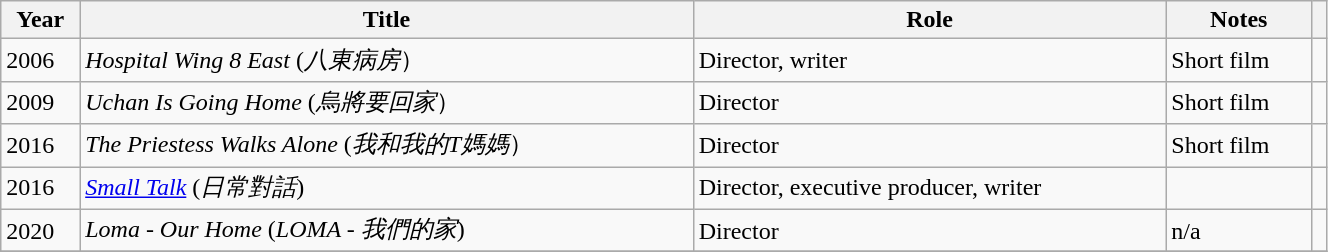<table class="wikitable sortable"; style="width:70%;">
<tr>
<th>Year</th>
<th>Title</th>
<th>Role</th>
<th>Notes</th>
<th class="unsortable"></th>
</tr>
<tr>
<td>2006</td>
<td><em>Hospital Wing 8 East</em> (<em>八東病房</em>）</td>
<td>Director, writer</td>
<td>Short film</td>
<td></td>
</tr>
<tr>
<td>2009</td>
<td><em>Uchan Is Going Home</em> (<em>烏將要回家</em>）</td>
<td>Director</td>
<td>Short film</td>
<td></td>
</tr>
<tr>
<td>2016</td>
<td><em>The Priestess Walks Alone</em> (<em>我和我的T媽媽</em>）</td>
<td>Director</td>
<td>Short film</td>
<td></td>
</tr>
<tr>
<td>2016</td>
<td><em><a href='#'>Small Talk</a></em> (<em>日常對話</em>)</td>
<td>Director, executive producer, writer</td>
<td></td>
<td></td>
</tr>
<tr>
<td>2020</td>
<td><em>Loma - Our Home</em> (<em>LOMA - 我們的家</em>)</td>
<td>Director</td>
<td>n/a</td>
<td></td>
</tr>
<tr>
</tr>
</table>
